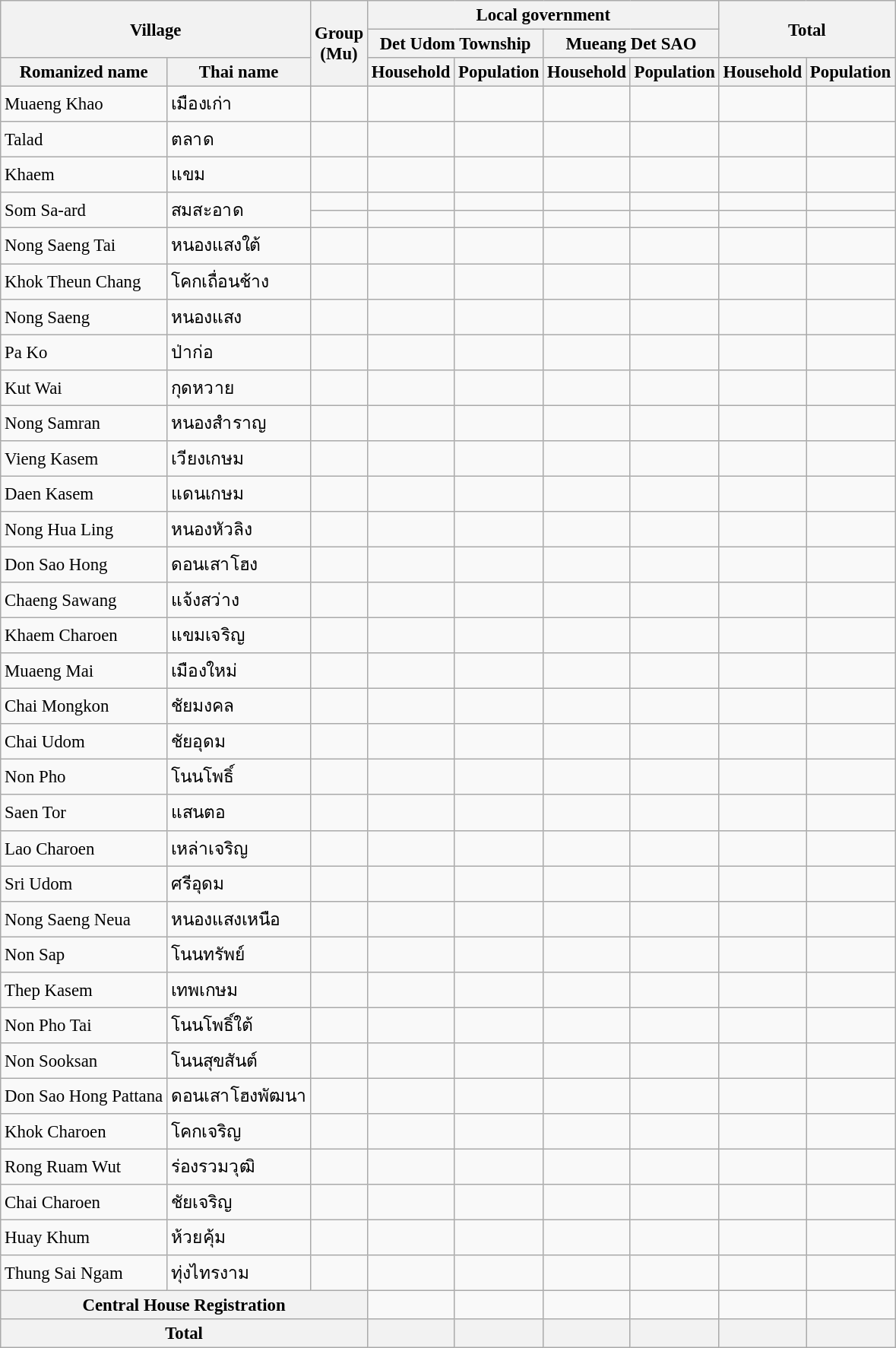<table class="wikitable" style="font-size: 95%";>
<tr>
<th rowspan=2 colspan=2>Village</th>
<th rowspan=3>Group<br>(Mu)</th>
<th colspan=4>Local government</th>
<th rowspan=2 colspan=2>Total</th>
</tr>
<tr>
<th colspan=2>Det Udom Township</th>
<th colspan=2>Mueang Det SAO</th>
</tr>
<tr>
<th>Romanized name</th>
<th>Thai name</th>
<th>Household</th>
<th>Population</th>
<th>Household</th>
<th>Population</th>
<th>Household</th>
<th>Population</th>
</tr>
<tr>
<td>Muaeng Khao</td>
<td>เมืองเก่า</td>
<td></td>
<td></td>
<td></td>
<td></td>
<td></td>
<td></td>
<td></td>
</tr>
<tr>
<td>Talad</td>
<td>ตลาด</td>
<td></td>
<td></td>
<td></td>
<td></td>
<td></td>
<td></td>
<td></td>
</tr>
<tr>
<td>Khaem</td>
<td>แขม</td>
<td></td>
<td></td>
<td></td>
<td></td>
<td></td>
<td></td>
<td></td>
</tr>
<tr>
<td rowspan=2>Som Sa-ard</td>
<td rowspan=2>สมสะอาด</td>
<td></td>
<td></td>
<td></td>
<td></td>
<td></td>
<td></td>
<td></td>
</tr>
<tr>
<td></td>
<td></td>
<td></td>
<td></td>
<td></td>
<td></td>
<td></td>
</tr>
<tr>
<td>Nong Saeng Tai</td>
<td>หนองแสงใต้</td>
<td></td>
<td></td>
<td></td>
<td></td>
<td></td>
<td></td>
<td></td>
</tr>
<tr>
<td>Khok Theun Chang</td>
<td>โคกเถื่อนช้าง</td>
<td></td>
<td></td>
<td></td>
<td></td>
<td></td>
<td></td>
<td></td>
</tr>
<tr>
<td>Nong Saeng</td>
<td>หนองแสง</td>
<td></td>
<td></td>
<td></td>
<td></td>
<td></td>
<td></td>
<td></td>
</tr>
<tr>
<td>Pa Ko</td>
<td>ป่าก่อ</td>
<td></td>
<td></td>
<td></td>
<td></td>
<td></td>
<td></td>
<td></td>
</tr>
<tr>
<td>Kut Wai</td>
<td>กุดหวาย</td>
<td></td>
<td></td>
<td></td>
<td></td>
<td></td>
<td></td>
<td></td>
</tr>
<tr>
<td>Nong Samran</td>
<td>หนองสำราญ</td>
<td></td>
<td></td>
<td></td>
<td></td>
<td></td>
<td></td>
<td></td>
</tr>
<tr>
<td>Vieng Kasem</td>
<td>เวียงเกษม</td>
<td></td>
<td></td>
<td></td>
<td></td>
<td></td>
<td></td>
<td></td>
</tr>
<tr>
<td>Daen Kasem</td>
<td>แดนเกษม</td>
<td></td>
<td></td>
<td></td>
<td></td>
<td></td>
<td></td>
<td></td>
</tr>
<tr>
<td>Nong Hua Ling</td>
<td>หนองหัวลิง</td>
<td></td>
<td></td>
<td></td>
<td></td>
<td></td>
<td></td>
<td></td>
</tr>
<tr>
<td>Don Sao Hong</td>
<td>ดอนเสาโฮง</td>
<td></td>
<td></td>
<td></td>
<td></td>
<td></td>
<td></td>
<td></td>
</tr>
<tr>
<td>Chaeng Sawang</td>
<td>แจ้งสว่าง</td>
<td></td>
<td></td>
<td></td>
<td></td>
<td></td>
<td></td>
<td></td>
</tr>
<tr>
<td>Khaem Charoen</td>
<td>แขมเจริญ</td>
<td></td>
<td></td>
<td></td>
<td></td>
<td></td>
<td></td>
<td></td>
</tr>
<tr>
<td>Muaeng Mai</td>
<td>เมืองใหม่</td>
<td></td>
<td></td>
<td></td>
<td></td>
<td></td>
<td></td>
<td></td>
</tr>
<tr>
<td>Chai Mongkon</td>
<td>ชัยมงคล</td>
<td></td>
<td></td>
<td></td>
<td></td>
<td></td>
<td></td>
<td></td>
</tr>
<tr>
<td>Chai Udom</td>
<td>ชัยอุดม</td>
<td></td>
<td></td>
<td></td>
<td></td>
<td></td>
<td></td>
<td></td>
</tr>
<tr>
<td>Non Pho</td>
<td>โนนโพธิ์</td>
<td></td>
<td></td>
<td></td>
<td></td>
<td></td>
<td></td>
<td></td>
</tr>
<tr>
<td>Saen Tor</td>
<td>แสนตอ</td>
<td></td>
<td></td>
<td></td>
<td></td>
<td></td>
<td></td>
<td></td>
</tr>
<tr>
<td>Lao Charoen</td>
<td>เหล่าเจริญ</td>
<td></td>
<td></td>
<td></td>
<td></td>
<td></td>
<td></td>
<td></td>
</tr>
<tr>
<td>Sri Udom</td>
<td>ศรีอุดม</td>
<td></td>
<td></td>
<td></td>
<td></td>
<td></td>
<td></td>
<td></td>
</tr>
<tr>
<td>Nong Saeng Neua</td>
<td>หนองแสงเหนือ</td>
<td></td>
<td></td>
<td></td>
<td></td>
<td></td>
<td></td>
<td></td>
</tr>
<tr>
<td>Non Sap</td>
<td>โนนทรัพย์</td>
<td></td>
<td></td>
<td></td>
<td></td>
<td></td>
<td></td>
<td></td>
</tr>
<tr>
<td>Thep Kasem</td>
<td>เทพเกษม</td>
<td></td>
<td></td>
<td></td>
<td></td>
<td></td>
<td></td>
<td></td>
</tr>
<tr>
<td>Non Pho Tai</td>
<td>โนนโพธิ์ใต้</td>
<td></td>
<td></td>
<td></td>
<td></td>
<td></td>
<td></td>
<td></td>
</tr>
<tr>
<td>Non Sooksan</td>
<td>โนนสุขสันต์</td>
<td></td>
<td></td>
<td></td>
<td></td>
<td></td>
<td></td>
<td></td>
</tr>
<tr>
<td>Don Sao Hong Pattana</td>
<td>ดอนเสาโฮงพัฒนา</td>
<td></td>
<td></td>
<td></td>
<td></td>
<td></td>
<td></td>
<td></td>
</tr>
<tr>
<td>Khok Charoen</td>
<td>โคกเจริญ</td>
<td></td>
<td></td>
<td></td>
<td></td>
<td></td>
<td></td>
<td></td>
</tr>
<tr>
<td>Rong Ruam Wut</td>
<td>ร่องรวมวุฒิ</td>
<td></td>
<td></td>
<td></td>
<td></td>
<td></td>
<td></td>
<td></td>
</tr>
<tr>
<td>Chai Charoen</td>
<td>ชัยเจริญ</td>
<td></td>
<td></td>
<td></td>
<td></td>
<td></td>
<td></td>
<td></td>
</tr>
<tr>
<td>Huay Khum</td>
<td>ห้วยคุ้ม</td>
<td></td>
<td></td>
<td></td>
<td></td>
<td></td>
<td></td>
<td></td>
</tr>
<tr>
<td>Thung Sai Ngam</td>
<td>ทุ่งไทรงาม</td>
<td></td>
<td></td>
<td></td>
<td></td>
<td></td>
<td></td>
<td></td>
</tr>
<tr>
<th colspan=3 align=center>Central House Registration</th>
<td></td>
<td></td>
<td></td>
<td></td>
<td></td>
<td></td>
</tr>
<tr>
<th colspan=3>Total</th>
<th></th>
<th></th>
<th></th>
<th></th>
<th></th>
<th></th>
</tr>
</table>
